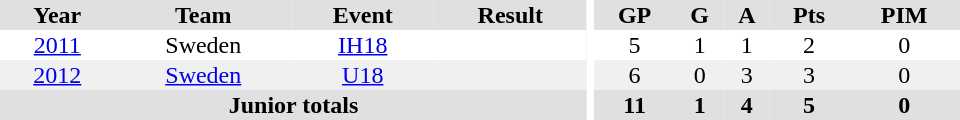<table border="0" cellpadding="1" cellspacing="0" ID="Table3" style="text-align:center; width:40em">
<tr ALIGN="center" bgcolor="#e0e0e0">
<th>Year</th>
<th>Team</th>
<th>Event</th>
<th>Result</th>
<th rowspan="99" bgcolor="#ffffff"></th>
<th>GP</th>
<th>G</th>
<th>A</th>
<th>Pts</th>
<th>PIM</th>
</tr>
<tr>
<td><a href='#'>2011</a></td>
<td>Sweden</td>
<td><a href='#'>IH18</a></td>
<td></td>
<td>5</td>
<td>1</td>
<td>1</td>
<td>2</td>
<td>0</td>
</tr>
<tr bgcolor="#f0f0f0">
<td><a href='#'>2012</a></td>
<td><a href='#'>Sweden</a></td>
<td><a href='#'>U18</a></td>
<td></td>
<td>6</td>
<td>0</td>
<td>3</td>
<td>3</td>
<td>0</td>
</tr>
<tr ALIGN="center" bgcolor="#e0e0e0">
<th colspan=4>Junior totals</th>
<th>11</th>
<th>1</th>
<th>4</th>
<th>5</th>
<th>0</th>
</tr>
</table>
